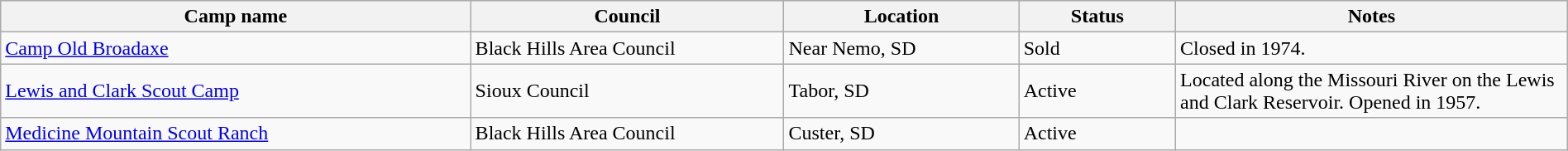<table class="wikitable sortable" border="1" width="100%">
<tr>
<th scope="col" width="30%">Camp name</th>
<th scope="col" width="20%">Council</th>
<th scope="col" width="15%">Location</th>
<th scope="col" width="10%">Status</th>
<th scope="col" width="25%"  class="unsortable">Notes</th>
</tr>
<tr>
<td><a href='#'>Camp Old Broadaxe</a></td>
<td>Black Hills Area Council</td>
<td>Near Nemo, SD</td>
<td>Sold</td>
<td>Closed in 1974.</td>
</tr>
<tr>
<td><a href='#'>Lewis and Clark Scout Camp</a></td>
<td>Sioux Council</td>
<td>Tabor, SD</td>
<td>Active</td>
<td>Located along the Missouri River on the Lewis and Clark Reservoir. Opened in 1957.</td>
</tr>
<tr>
<td><a href='#'>Medicine Mountain Scout Ranch</a></td>
<td>Black Hills Area Council</td>
<td>Custer, SD</td>
<td>Active</td>
<td></td>
</tr>
</table>
